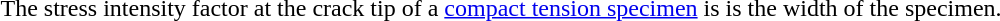<table>
<tr align = "left" valign = "top">
<td><br>The stress intensity factor at the crack tip of a <a href='#'>compact tension specimen</a> is is the width of the specimen.</td>
<td></td>
</tr>
</table>
